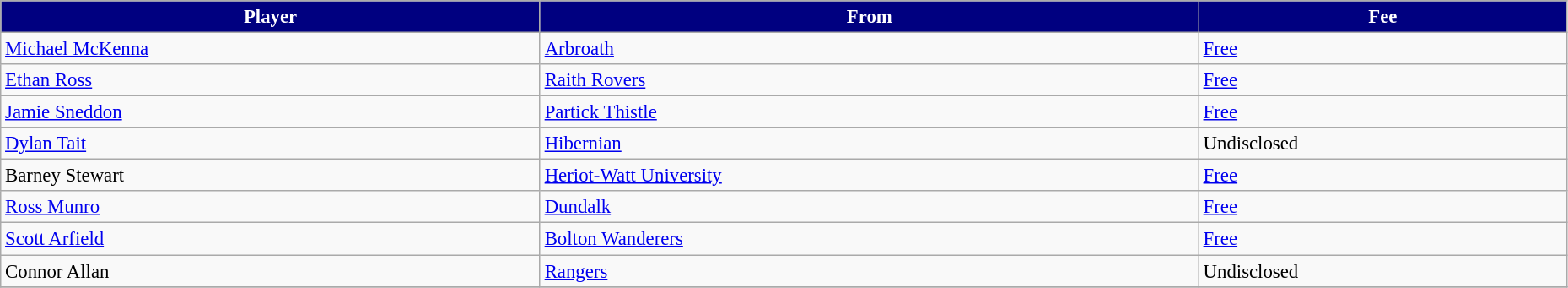<table class="wikitable" style="text-align:left; font-size:95%;width:98%;">
<tr>
<th style="background:navy; color:white;">Player</th>
<th style="background:navy; color:white;">From</th>
<th style="background:navy; color:white;">Fee</th>
</tr>
<tr>
<td> <a href='#'>Michael McKenna</a></td>
<td> <a href='#'>Arbroath</a></td>
<td><a href='#'>Free</a></td>
</tr>
<tr>
<td> <a href='#'>Ethan Ross</a></td>
<td> <a href='#'>Raith Rovers</a></td>
<td><a href='#'>Free</a></td>
</tr>
<tr>
<td> <a href='#'>Jamie Sneddon</a></td>
<td> <a href='#'>Partick Thistle</a></td>
<td><a href='#'>Free</a></td>
</tr>
<tr>
<td> <a href='#'>Dylan Tait</a></td>
<td> <a href='#'>Hibernian</a></td>
<td>Undisclosed</td>
</tr>
<tr>
<td> Barney Stewart</td>
<td> <a href='#'>Heriot-Watt University</a></td>
<td><a href='#'>Free</a></td>
</tr>
<tr>
<td> <a href='#'>Ross Munro</a></td>
<td> <a href='#'>Dundalk</a></td>
<td><a href='#'>Free</a></td>
</tr>
<tr>
<td> <a href='#'>Scott Arfield</a></td>
<td> <a href='#'>Bolton Wanderers</a></td>
<td><a href='#'>Free</a></td>
</tr>
<tr>
<td> Connor Allan</td>
<td> <a href='#'>Rangers</a></td>
<td>Undisclosed</td>
</tr>
<tr>
</tr>
</table>
